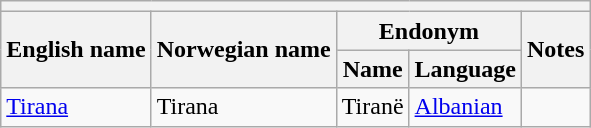<table class="wikitable sortable">
<tr>
<th colspan="5"></th>
</tr>
<tr>
<th rowspan="2">English name</th>
<th rowspan="2">Norwegian name</th>
<th colspan="2">Endonym</th>
<th rowspan="2">Notes</th>
</tr>
<tr>
<th>Name</th>
<th>Language</th>
</tr>
<tr>
<td><a href='#'>Tirana</a></td>
<td>Tirana</td>
<td>Tiranë</td>
<td><a href='#'>Albanian</a></td>
<td></td>
</tr>
</table>
